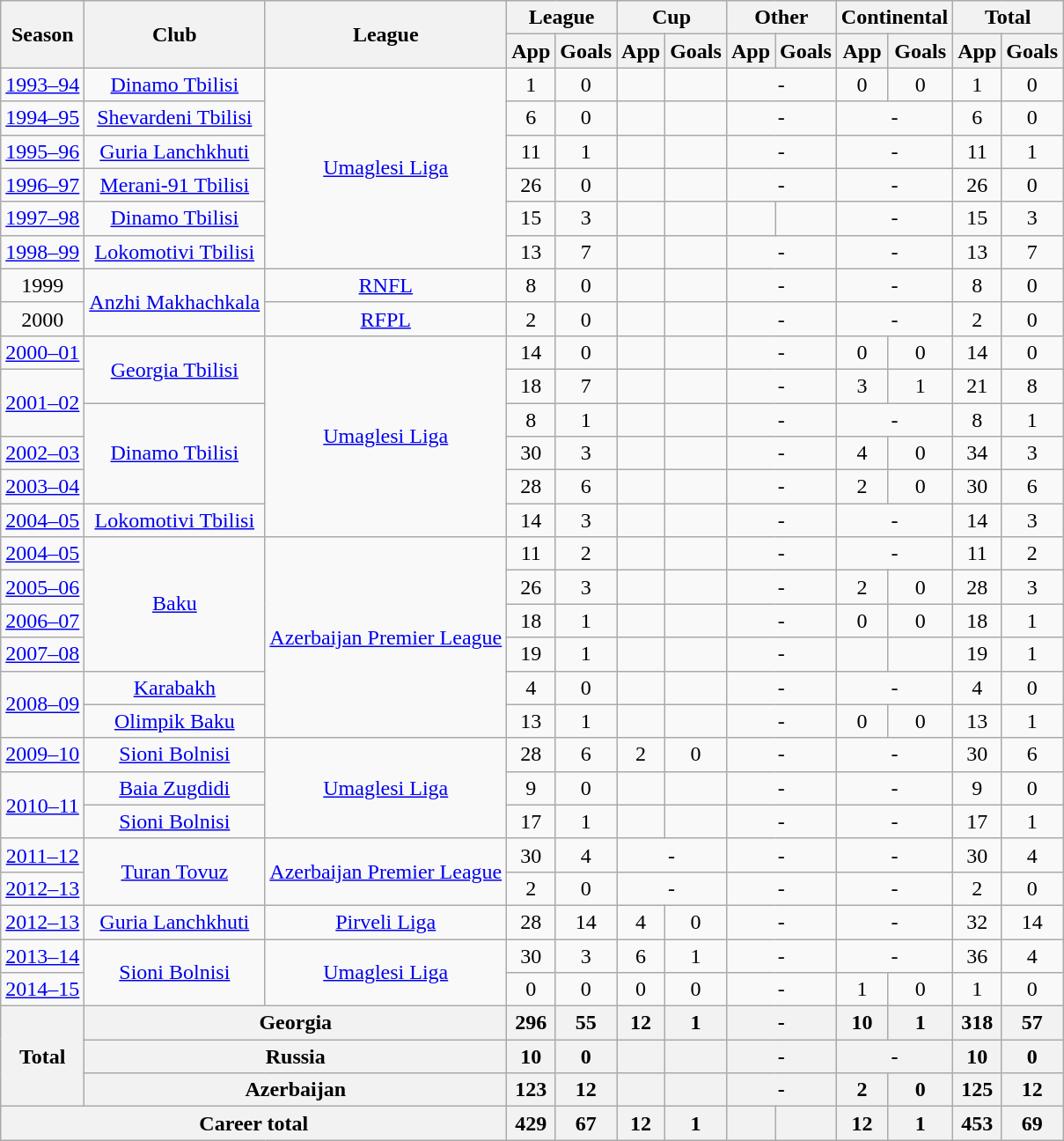<table class="wikitable">
<tr>
<th rowspan=2>Season</th>
<th ! rowspan=2>Club</th>
<th ! rowspan=2>League</th>
<th ! colspan=2>League</th>
<th ! colspan=2>Cup</th>
<th ! colspan=2>Other</th>
<th ! colspan=2>Continental</th>
<th colspan=3>Total</th>
</tr>
<tr>
<th>App</th>
<th>Goals</th>
<th>App</th>
<th>Goals</th>
<th>App</th>
<th>Goals</th>
<th>App</th>
<th>Goals</th>
<th>App</th>
<th>Goals</th>
</tr>
<tr align=center>
<td><a href='#'>1993–94</a></td>
<td><a href='#'>Dinamo Tbilisi</a></td>
<td rowspan="6"><a href='#'>Umaglesi Liga</a></td>
<td>1</td>
<td>0</td>
<td></td>
<td></td>
<td colspan="2">-</td>
<td>0</td>
<td>0</td>
<td>1</td>
<td>0</td>
</tr>
<tr align=center>
<td><a href='#'>1994–95</a></td>
<td><a href='#'>Shevardeni Tbilisi</a></td>
<td>6</td>
<td>0</td>
<td></td>
<td></td>
<td colspan="2">-</td>
<td colspan="2">-</td>
<td>6</td>
<td>0</td>
</tr>
<tr align=center>
<td><a href='#'>1995–96</a></td>
<td><a href='#'>Guria Lanchkhuti</a></td>
<td>11</td>
<td>1</td>
<td></td>
<td></td>
<td colspan="2">-</td>
<td colspan="2">-</td>
<td>11</td>
<td>1</td>
</tr>
<tr align=center>
<td><a href='#'>1996–97</a></td>
<td><a href='#'>Merani-91 Tbilisi</a></td>
<td>26</td>
<td>0</td>
<td></td>
<td></td>
<td colspan="2">-</td>
<td colspan="2">-</td>
<td>26</td>
<td>0</td>
</tr>
<tr align=center>
<td><a href='#'>1997–98</a></td>
<td><a href='#'>Dinamo Tbilisi</a></td>
<td>15</td>
<td>3</td>
<td></td>
<td></td>
<td></td>
<td></td>
<td colspan="2">-</td>
<td>15</td>
<td>3</td>
</tr>
<tr align=center>
<td><a href='#'>1998–99</a></td>
<td><a href='#'>Lokomotivi Tbilisi</a></td>
<td>13</td>
<td>7</td>
<td></td>
<td></td>
<td colspan="2">-</td>
<td colspan="2">-</td>
<td>13</td>
<td>7</td>
</tr>
<tr align=center>
<td>1999</td>
<td rowspan="2"><a href='#'>Anzhi Makhachkala</a></td>
<td><a href='#'>RNFL</a></td>
<td>8</td>
<td>0</td>
<td></td>
<td></td>
<td colspan="2">-</td>
<td colspan="2">-</td>
<td>8</td>
<td>0</td>
</tr>
<tr align=center>
<td>2000</td>
<td><a href='#'>RFPL</a></td>
<td>2</td>
<td>0</td>
<td></td>
<td></td>
<td colspan="2">-</td>
<td colspan="2">-</td>
<td>2</td>
<td>0</td>
</tr>
<tr align=center>
<td><a href='#'>2000–01</a></td>
<td rowspan="2"><a href='#'>Georgia Tbilisi</a></td>
<td rowspan="6"><a href='#'>Umaglesi Liga</a></td>
<td>14</td>
<td>0</td>
<td></td>
<td></td>
<td colspan="2">-</td>
<td>0</td>
<td>0</td>
<td>14</td>
<td>0</td>
</tr>
<tr align=center>
<td rowspan="2"><a href='#'>2001–02</a></td>
<td>18</td>
<td>7</td>
<td></td>
<td></td>
<td colspan="2">-</td>
<td>3</td>
<td>1</td>
<td>21</td>
<td>8</td>
</tr>
<tr align=center>
<td rowspan="3"><a href='#'>Dinamo Tbilisi</a></td>
<td>8</td>
<td>1</td>
<td></td>
<td></td>
<td colspan="2">-</td>
<td colspan="2">-</td>
<td>8</td>
<td>1</td>
</tr>
<tr align=center>
<td><a href='#'>2002–03</a></td>
<td>30</td>
<td>3</td>
<td></td>
<td></td>
<td colspan="2">-</td>
<td>4</td>
<td>0</td>
<td>34</td>
<td>3</td>
</tr>
<tr align=center>
<td><a href='#'>2003–04</a></td>
<td>28</td>
<td>6</td>
<td></td>
<td></td>
<td colspan="2">-</td>
<td>2</td>
<td>0</td>
<td>30</td>
<td>6</td>
</tr>
<tr align=center>
<td><a href='#'>2004–05</a></td>
<td><a href='#'>Lokomotivi Tbilisi</a></td>
<td>14</td>
<td>3</td>
<td></td>
<td></td>
<td colspan="2">-</td>
<td colspan="2">-</td>
<td>14</td>
<td>3</td>
</tr>
<tr align=center>
<td><a href='#'>2004–05</a></td>
<td rowspan="4"><a href='#'>Baku</a></td>
<td rowspan="6"><a href='#'>Azerbaijan Premier League</a></td>
<td>11</td>
<td>2</td>
<td></td>
<td></td>
<td colspan="2">-</td>
<td colspan="2">-</td>
<td>11</td>
<td>2</td>
</tr>
<tr align=center>
<td><a href='#'>2005–06</a></td>
<td>26</td>
<td>3</td>
<td></td>
<td></td>
<td colspan="2">-</td>
<td>2</td>
<td>0</td>
<td>28</td>
<td>3</td>
</tr>
<tr align=center>
<td><a href='#'>2006–07</a></td>
<td>18</td>
<td>1</td>
<td></td>
<td></td>
<td colspan="2">-</td>
<td>0</td>
<td>0</td>
<td>18</td>
<td>1</td>
</tr>
<tr align=center>
<td><a href='#'>2007–08</a></td>
<td>19</td>
<td>1</td>
<td></td>
<td></td>
<td colspan="2">-</td>
<td></td>
<td></td>
<td>19</td>
<td>1</td>
</tr>
<tr align=center>
<td rowspan="2"><a href='#'>2008–09</a></td>
<td><a href='#'>Karabakh</a></td>
<td>4</td>
<td>0</td>
<td></td>
<td></td>
<td colspan="2">-</td>
<td colspan="2">-</td>
<td>4</td>
<td>0</td>
</tr>
<tr align=center>
<td><a href='#'>Olimpik Baku</a></td>
<td>13</td>
<td>1</td>
<td></td>
<td></td>
<td colspan="2">-</td>
<td>0</td>
<td>0</td>
<td>13</td>
<td>1</td>
</tr>
<tr align=center>
<td><a href='#'>2009–10</a></td>
<td><a href='#'>Sioni Bolnisi</a></td>
<td rowspan="3"><a href='#'>Umaglesi Liga</a></td>
<td>28</td>
<td>6</td>
<td>2</td>
<td>0</td>
<td colspan="2">-</td>
<td colspan="2">-</td>
<td>30</td>
<td>6</td>
</tr>
<tr align=center>
<td rowspan="2"><a href='#'>2010–11</a></td>
<td><a href='#'>Baia Zugdidi</a></td>
<td>9</td>
<td>0</td>
<td></td>
<td></td>
<td colspan="2">-</td>
<td colspan="2">-</td>
<td>9</td>
<td>0</td>
</tr>
<tr align=center>
<td><a href='#'>Sioni Bolnisi</a></td>
<td>17</td>
<td>1</td>
<td></td>
<td></td>
<td colspan="2">-</td>
<td colspan="2">-</td>
<td>17</td>
<td>1</td>
</tr>
<tr align=center>
<td><a href='#'>2011–12</a></td>
<td rowspan="2"><a href='#'>Turan Tovuz</a></td>
<td rowspan="2"><a href='#'>Azerbaijan Premier League</a></td>
<td>30</td>
<td>4</td>
<td colspan="2">-</td>
<td colspan="2">-</td>
<td colspan="2">-</td>
<td>30</td>
<td>4</td>
</tr>
<tr align=center>
<td><a href='#'>2012–13</a></td>
<td>2</td>
<td>0</td>
<td colspan="2">-</td>
<td colspan="2">-</td>
<td colspan="2">-</td>
<td>2</td>
<td>0</td>
</tr>
<tr align=center>
<td><a href='#'>2012–13</a></td>
<td><a href='#'>Guria Lanchkhuti</a></td>
<td><a href='#'>Pirveli Liga</a></td>
<td>28</td>
<td>14</td>
<td>4</td>
<td>0</td>
<td colspan="2">-</td>
<td colspan="2">-</td>
<td>32</td>
<td>14</td>
</tr>
<tr align=center>
<td><a href='#'>2013–14</a></td>
<td rowspan="2"><a href='#'>Sioni Bolnisi</a></td>
<td rowspan="2"><a href='#'>Umaglesi Liga</a></td>
<td>30</td>
<td>3</td>
<td>6</td>
<td>1</td>
<td colspan="2">-</td>
<td colspan="2">-</td>
<td>36</td>
<td>4</td>
</tr>
<tr align=center>
<td><a href='#'>2014–15</a></td>
<td>0</td>
<td>0</td>
<td>0</td>
<td>0</td>
<td colspan="2">-</td>
<td>1</td>
<td>0</td>
<td>1</td>
<td>0</td>
</tr>
<tr>
<th rowspan=3>Total</th>
<th colspan=2>Georgia</th>
<th>296</th>
<th>55</th>
<th>12</th>
<th>1</th>
<th colspan="2">-</th>
<th>10</th>
<th>1</th>
<th>318</th>
<th>57</th>
</tr>
<tr>
<th colspan=2>Russia</th>
<th>10</th>
<th>0</th>
<th></th>
<th></th>
<th colspan="2">-</th>
<th colspan="2">-</th>
<th>10</th>
<th>0</th>
</tr>
<tr>
<th colspan=2>Azerbaijan</th>
<th>123</th>
<th>12</th>
<th></th>
<th></th>
<th colspan="2">-</th>
<th>2</th>
<th>0</th>
<th>125</th>
<th>12</th>
</tr>
<tr>
<th colspan=3>Career total</th>
<th>429</th>
<th>67</th>
<th>12</th>
<th>1</th>
<th></th>
<th></th>
<th>12</th>
<th>1</th>
<th>453</th>
<th>69</th>
</tr>
</table>
